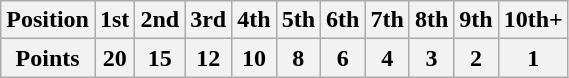<table class="wikitable">
<tr>
<th>Position</th>
<th>1st</th>
<th>2nd</th>
<th>3rd</th>
<th>4th</th>
<th>5th</th>
<th>6th</th>
<th>7th</th>
<th>8th</th>
<th>9th</th>
<th>10th+</th>
</tr>
<tr>
<th>Points</th>
<th>20</th>
<th>15</th>
<th>12</th>
<th>10</th>
<th>8</th>
<th>6</th>
<th>4</th>
<th>3</th>
<th>2</th>
<th>1</th>
</tr>
</table>
